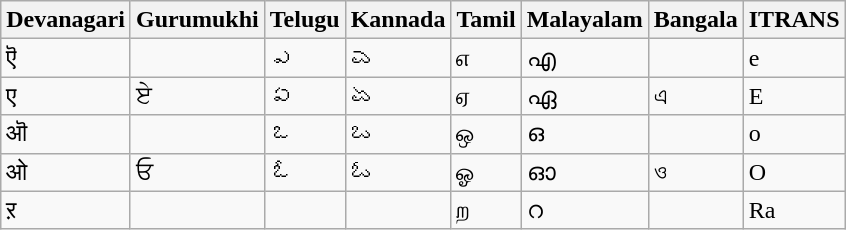<table class="wikitable">
<tr>
<th>Devanagari</th>
<th>Gurumukhi</th>
<th>Telugu</th>
<th>Kannada</th>
<th>Tamil</th>
<th>Malayalam</th>
<th>Bangala</th>
<th>ITRANS</th>
</tr>
<tr>
<td>ऎ </td>
<td></td>
<td>ఎ</td>
<td>ಎ</td>
<td>எ</td>
<td>എ</td>
<td></td>
<td>e</td>
</tr>
<tr>
<td>ए</td>
<td>ਏ</td>
<td>ఏ</td>
<td>ಏ</td>
<td>ஏ</td>
<td>ഏ</td>
<td>এ</td>
<td>E</td>
</tr>
<tr>
<td>ऒ</td>
<td></td>
<td>ఒ</td>
<td>ಒ</td>
<td>ஒ</td>
<td>ഒ</td>
<td></td>
<td>o</td>
</tr>
<tr>
<td>ओ</td>
<td>ਓ</td>
<td>ఓ</td>
<td>ಓ</td>
<td>ஓ</td>
<td>ഓ</td>
<td>ও</td>
<td>O</td>
</tr>
<tr>
<td>ऱ</td>
<td></td>
<td></td>
<td></td>
<td>ற</td>
<td>റ</td>
<td></td>
<td>Ra</td>
</tr>
</table>
